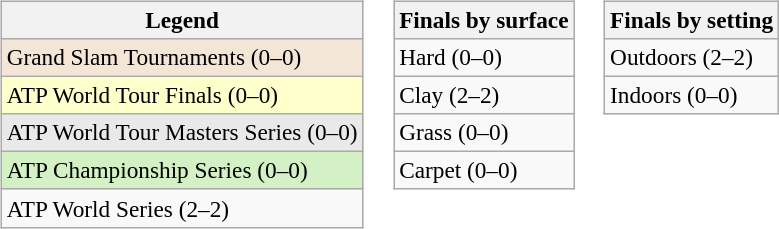<table>
<tr valign=top>
<td><br><table class=wikitable style=font-size:97%>
<tr>
<th>Legend</th>
</tr>
<tr style="background:#f3e6d7;">
<td>Grand Slam Tournaments (0–0)</td>
</tr>
<tr style="background:#ffc;">
<td>ATP World Tour Finals (0–0)</td>
</tr>
<tr style="background:#e9e9e9;">
<td>ATP World Tour Masters Series (0–0)</td>
</tr>
<tr style="background:#d4f1c5;">
<td>ATP Championship Series (0–0)</td>
</tr>
<tr>
<td>ATP World Series (2–2)</td>
</tr>
</table>
</td>
<td><br><table class=wikitable style=font-size:97%>
<tr>
<th>Finals by surface</th>
</tr>
<tr>
<td>Hard (0–0)</td>
</tr>
<tr>
<td>Clay (2–2)</td>
</tr>
<tr>
<td>Grass (0–0)</td>
</tr>
<tr>
<td>Carpet (0–0)</td>
</tr>
</table>
</td>
<td><br><table class=wikitable style=font-size:97%>
<tr>
<th>Finals by setting</th>
</tr>
<tr>
<td>Outdoors (2–2)</td>
</tr>
<tr>
<td>Indoors (0–0)</td>
</tr>
</table>
</td>
</tr>
</table>
